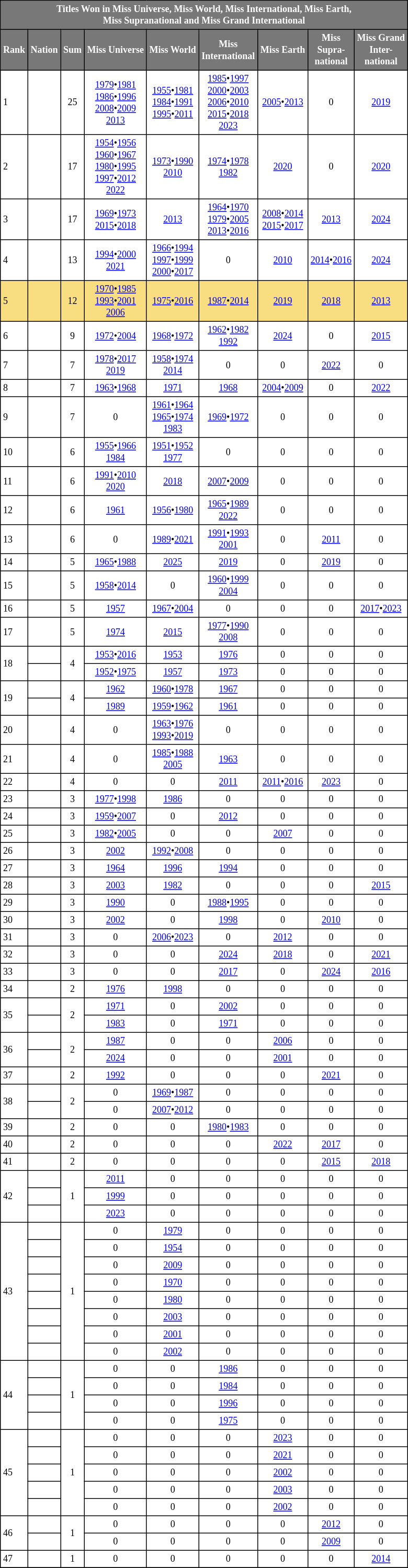<table class="sortable wiki table" border="3" cellpadding="3" cellspacing="0" style="margin: 0 1em 0 0; background: white; border: 1px #000000 solid; border-collapse: collapse; font-size: 75%;">
<tr>
<th style="background-color:#787878;color:#FFFFFF;" colspan=10>Titles Won in Miss Universe, Miss World, Miss International, Miss Earth, <br> Miss Supranational and Miss Grand International</th>
</tr>
<tr>
<th style="background-color:#787878;color:#FFFFFF;">Rank</th>
<th style="background-color:#787878;color:#FFFFFF;">Nation</th>
<th style="background-color:#787878;color:#FFFFFF;">Sum</th>
<th style="background-color:#787878;color:#FFFFFF;">Miss Universe</th>
<th style="background-color:#787878;color:#FFFFFF;">Miss World</th>
<th style="background-color:#787878;color:#FFFFFF;">Miss<br>International</th>
<th style="background-color:#787878;color:#FFFFFF;">Miss Earth</th>
<th style="background-color:#787878;color:#FFFFFF;">Miss<br>Supra-<br>national</th>
<th style="background-color:#787878;color:#FFFFFF;">Miss Grand<br>Inter-<br>national</th>
</tr>
<tr>
<td>1</td>
<td></td>
<td style="text-align:center;">25</td>
<td style="text-align:center;"><a href='#'>1979</a>•<a href='#'>1981</a><br><a href='#'>1986</a>•<a href='#'>1996</a><br><a href='#'>2008</a>•<a href='#'>2009</a><br><a href='#'>2013</a></td>
<td style="text-align:center;"><a href='#'>1955</a>•<a href='#'>1981</a><br><a href='#'>1984</a>•<a href='#'>1991</a><br><a href='#'>1995</a>•<a href='#'>2011</a></td>
<td style="text-align:center;"><a href='#'>1985</a>•<a href='#'>1997</a><br><a href='#'>2000</a>•<a href='#'>2003</a><br><a href='#'>2006</a>•<a href='#'>2010</a><br><a href='#'>2015</a>•<a href='#'>2018</a><br><a href='#'>2023</a></td>
<td style="text-align:center;"><a href='#'>2005</a>•<a href='#'>2013</a></td>
<td style="text-align:center;">0</td>
<td style="text-align:center;"><a href='#'>2019</a></td>
</tr>
<tr>
<td>2</td>
<td></td>
<td style="text-align:center;">17</td>
<td style="text-align:center;"><a href='#'>1954</a>•<a href='#'>1956</a><br><a href='#'>1960</a>•<a href='#'>1967</a><br><a href='#'>1980</a>•<a href='#'>1995</a><br><a href='#'>1997</a>•<a href='#'>2012</a><br><a href='#'>2022</a></td>
<td style="text-align:center;"><a href='#'>1973</a>•<a href='#'>1990</a><br><a href='#'>2010</a></td>
<td style="text-align:center;"><a href='#'>1974</a>•<a href='#'>1978</a><br><a href='#'>1982</a></td>
<td style="text-align:center;"><a href='#'>2020</a></td>
<td style="text-align:center;">0</td>
<td style="text-align:center;"><a href='#'>2020</a></td>
</tr>
<tr>
<td>3</td>
<td></td>
<td style="text-align:center;">17</td>
<td style="text-align:center;"><a href='#'>1969</a>•<a href='#'>1973</a><br><a href='#'>2015</a>•<a href='#'>2018</a></td>
<td style="text-align:center;"><a href='#'>2013</a></td>
<td style="text-align:center;"><a href='#'>1964</a>•<a href='#'>1970</a><br><a href='#'>1979</a>•<a href='#'>2005</a><br><a href='#'>2013</a>•<a href='#'>2016</a></td>
<td style="text-align:center;"><a href='#'>2008</a>•<a href='#'>2014</a><br><a href='#'>2015</a>•<a href='#'>2017</a></td>
<td style="text-align:center;"><a href='#'>2013</a></td>
<td style="text-align:center;"><a href='#'>2024</a></td>
</tr>
<tr>
<td>4</td>
<td></td>
<td style="text-align:center;">13</td>
<td style="text-align:center;"><a href='#'>1994</a>•<a href='#'>2000</a><br><a href='#'>2021</a></td>
<td style="text-align:center;"><a href='#'>1966</a>•<a href='#'>1994</a><br><a href='#'>1997</a>•<a href='#'>1999</a><br><a href='#'>2000</a>•<a href='#'>2017</a></td>
<td style="text-align:center;">0</td>
<td style="text-align:center;"><a href='#'>2010</a></td>
<td style="text-align:center;"><a href='#'>2014</a>•<a href='#'>2016</a></td>
<td style="text-align:center;"><a href='#'>2024</a></td>
</tr>
<tr>
<td bgcolor="#F8DE81">5</td>
<td bgcolor="#F8DE81"></td>
<td bgcolor="#F8DE81" align="center">12</td>
<td bgcolor="#F8DE81" align="center"><a href='#'>1970</a>•<a href='#'>1985</a><br><a href='#'>1993</a>•<a href='#'>2001</a><br><a href='#'>2006</a></td>
<td bgcolor="#F8DE81" align="center"><a href='#'>1975</a>•<a href='#'>2016</a></td>
<td bgcolor="#F8DE81" align="center"><a href='#'>1987</a>•<a href='#'>2014</a></td>
<td bgcolor="#F8DE81" align="center"><a href='#'>2019</a></td>
<td bgcolor="#F8DE81" align="center"><a href='#'>2018</a></td>
<td bgcolor="#F8DE81" align="center"><a href='#'>2013</a></td>
</tr>
<tr>
<td>6</td>
<td></td>
<td style="text-align:center;">9</td>
<td style="text-align:center;"><a href='#'>1972</a>•<a href='#'>2004</a></td>
<td style="text-align:center;"><a href='#'>1968</a>•<a href='#'>1972</a></td>
<td style="text-align:center;"><a href='#'>1962</a>•<a href='#'>1982</a><br><a href='#'>1992</a></td>
<td style="text-align:center;"><a href='#'>2024</a></td>
<td style="text-align:center;">0</td>
<td style="text-align:center;"><a href='#'>2015</a></td>
</tr>
<tr>
<td>7</td>
<td></td>
<td style="text-align:center;">7</td>
<td style="text-align:center;"><a href='#'>1978</a>•<a href='#'>2017</a><br><a href='#'>2019</a></td>
<td style="text-align:center;"><a href='#'>1958</a>•<a href='#'>1974</a> <br><a href='#'>2014</a></td>
<td style="text-align:center;">0</td>
<td style="text-align:center;">0</td>
<td style="text-align:center;"><a href='#'>2022</a></td>
<td style="text-align:center;">0</td>
</tr>
<tr>
<td>8</td>
<td></td>
<td style="text-align:center;">7</td>
<td style="text-align:center;"><a href='#'>1963</a>•<a href='#'>1968</a></td>
<td style="text-align:center;"><a href='#'>1971</a></td>
<td style="text-align:center;"><a href='#'>1968</a></td>
<td style="text-align:center;"><a href='#'>2004</a>•<a href='#'>2009</a></td>
<td style="text-align:center;">0</td>
<td style="text-align:center;"><a href='#'>2022</a></td>
</tr>
<tr>
<td>9</td>
<td></td>
<td style="text-align:center;">7</td>
<td style="text-align:center;">0</td>
<td style="text-align:center;"><a href='#'>1961</a>•<a href='#'>1964</a><br><a href='#'>1965</a>•<a href='#'>1974</a><br><a href='#'>1983</a></td>
<td style="text-align:center;"><a href='#'>1969</a>•<a href='#'>1972</a></td>
<td style="text-align:center;">0</td>
<td style="text-align:center;">0</td>
<td style="text-align:center;">0</td>
</tr>
<tr>
<td>10</td>
<td></td>
<td style="text-align:center;">6</td>
<td style="text-align:center;"><a href='#'>1955</a>•<a href='#'>1966</a><br><a href='#'>1984</a></td>
<td style="text-align:center;"><a href='#'>1951</a>•<a href='#'>1952</a><br><a href='#'>1977</a></td>
<td style="text-align:center;">0</td>
<td style="text-align:center;">0</td>
<td style="text-align:center;">0</td>
<td style="text-align:center;">0</td>
</tr>
<tr>
<td>11</td>
<td></td>
<td style="text-align:center;">6</td>
<td style="text-align:center;"><a href='#'>1991</a>•<a href='#'>2010</a><br><a href='#'>2020</a></td>
<td style="text-align:center;"><a href='#'>2018</a></td>
<td style="text-align:center;"><a href='#'>2007</a>•<a href='#'>2009</a></td>
<td style="text-align:center;">0</td>
<td style="text-align:center;">0</td>
<td style="text-align:center;">0</td>
</tr>
<tr>
<td>12</td>
<td></td>
<td style="text-align:center;">6</td>
<td style="text-align:center;"><a href='#'>1961</a></td>
<td style="text-align:center;"><a href='#'>1956</a>•<a href='#'>1980</a></td>
<td style="text-align:center;"><a href='#'>1965</a>•<a href='#'>1989</a><br><a href='#'>2022</a></td>
<td style="text-align:center;">0</td>
<td style="text-align:center;">0</td>
<td style="text-align:center;">0</td>
</tr>
<tr>
<td>13</td>
<td></td>
<td style="text-align:center;">6</td>
<td style="text-align:center;">0</td>
<td style="text-align:center;"><a href='#'>1989</a>•<a href='#'>2021</a></td>
<td style="text-align:center;"><a href='#'>1991</a>•<a href='#'>1993</a><br><a href='#'>2001</a></td>
<td style="text-align:center;">0</td>
<td style="text-align:center;"><a href='#'>2011</a></td>
<td style="text-align:center;">0</td>
</tr>
<tr>
<td>14</td>
<td></td>
<td style="text-align:center;">5</td>
<td style="text-align:center;"><a href='#'>1965</a>•<a href='#'>1988</a></td>
<td style="text-align:center;"><a href='#'>2025</a></td>
<td style="text-align:center;"><a href='#'>2019</a></td>
<td style="text-align:center;">0</td>
<td style="text-align:center;"><a href='#'>2019</a></td>
<td style="text-align:center;">0</td>
</tr>
<tr>
<td>15</td>
<td></td>
<td style="text-align:center;">5</td>
<td style="text-align:center;"><a href='#'>1958</a>•<a href='#'>2014</a></td>
<td style="text-align:center;">0</td>
<td style="text-align:center;"><a href='#'>1960</a>•<a href='#'>1999</a><br><a href='#'>2004</a></td>
<td style="text-align:center;">0</td>
<td style="text-align:center;">0</td>
<td style="text-align:center;">0</td>
</tr>
<tr>
<td>16</td>
<td></td>
<td style="text-align:center;">5</td>
<td style="text-align:center;"><a href='#'>1957</a></td>
<td style="text-align:center;"><a href='#'>1967</a>•<a href='#'>2004</a></td>
<td style="text-align:center;">0</td>
<td style="text-align:center;">0</td>
<td style="text-align:center;">0</td>
<td style="text-align:center;"><a href='#'>2017</a>•<a href='#'>2023</a></td>
</tr>
<tr>
<td>17</td>
<td></td>
<td style="text-align:center;">5</td>
<td style="text-align:center;"><a href='#'>1974</a></td>
<td style="text-align:center;"><a href='#'>2015</a></td>
<td style="text-align:center;"><a href='#'>1977</a>•<a href='#'>1990</a><br><a href='#'>2008</a></td>
<td style="text-align:center;">0</td>
<td style="text-align:center;">0</td>
<td style="text-align:center;">0</td>
</tr>
<tr>
<td rowspan=2>18</td>
<td></td>
<td rowspan=2 style="text-align:center;">4</td>
<td style="text-align:center;"><a href='#'>1953</a>•<a href='#'>2016</a></td>
<td style="text-align:center;"><a href='#'>1953</a></td>
<td style="text-align:center;"><a href='#'>1976</a></td>
<td style="text-align:center;">0</td>
<td style="text-align:center;">0</td>
<td style="text-align:center;">0</td>
</tr>
<tr>
<td></td>
<td style="text-align:center;"><a href='#'>1952</a>•<a href='#'>1975</a></td>
<td style="text-align:center;"><a href='#'>1957</a></td>
<td style="text-align:center;"><a href='#'>1973</a></td>
<td style="text-align:center;">0</td>
<td style="text-align:center;">0</td>
<td style="text-align:center;">0</td>
</tr>
<tr>
<td rowspan=2>19</td>
<td></td>
<td rowspan=2 style="text-align:center;">4</td>
<td style="text-align:center;"><a href='#'>1962</a></td>
<td style="text-align:center;"><a href='#'>1960</a>•<a href='#'>1978</a></td>
<td style="text-align:center;"><a href='#'>1967</a></td>
<td style="text-align:center;">0</td>
<td style="text-align:center;">0</td>
<td style="text-align:center;">0</td>
</tr>
<tr>
<td></td>
<td style="text-align:center;"><a href='#'>1989</a></td>
<td style="text-align:center;"><a href='#'>1959</a>•<a href='#'>1962</a></td>
<td style="text-align:center;"><a href='#'>1961</a></td>
<td style="text-align:center;">0</td>
<td style="text-align:center;">0</td>
<td style="text-align:center;">0</td>
</tr>
<tr>
<td>20</td>
<td></td>
<td style="text-align:center;">4</td>
<td style="text-align:center;">0</td>
<td style="text-align:center;"><a href='#'>1963</a>•<a href='#'>1976</a><br><a href='#'>1993</a>•<a href='#'>2019</a></td>
<td style="text-align:center;">0</td>
<td style="text-align:center;">0</td>
<td style="text-align:center;">0</td>
<td style="text-align:center;">0</td>
</tr>
<tr>
<td>21</td>
<td></td>
<td style="text-align:center;">4</td>
<td style="text-align:center;">0</td>
<td style="text-align:center;"><a href='#'>1985</a>•<a href='#'>1988</a><br><a href='#'>2005</a></td>
<td style="text-align:center;"><a href='#'>1963</a></td>
<td style="text-align:center;">0</td>
<td style="text-align:center;">0</td>
<td style="text-align:center;">0</td>
</tr>
<tr>
<td>22</td>
<td></td>
<td style="text-align:center;">4</td>
<td style="text-align:center;">0</td>
<td style="text-align:center;">0</td>
<td style="text-align:center;"><a href='#'>2011</a></td>
<td style="text-align:center;"><a href='#'>2011</a>•<a href='#'>2016</a></td>
<td style="text-align:center;"><a href='#'>2023</a></td>
<td style="text-align:center;">0</td>
</tr>
<tr>
<td>23</td>
<td></td>
<td style="text-align:center;">3</td>
<td style="text-align:center;"><a href='#'>1977</a>•<a href='#'>1998</a></td>
<td style="text-align:center;"><a href='#'>1986</a></td>
<td style="text-align:center;">0</td>
<td style="text-align:center;">0</td>
<td style="text-align:center;">0</td>
<td style="text-align:center;">0</td>
</tr>
<tr>
<td>24</td>
<td></td>
<td style="text-align:center;">3</td>
<td style="text-align:center;"><a href='#'>1959</a>•<a href='#'>2007</a></td>
<td style="text-align:center;">0</td>
<td style="text-align:center;"><a href='#'>2012</a></td>
<td style="text-align:center;">0</td>
<td style="text-align:center;">0</td>
<td style="text-align:center;">0</td>
</tr>
<tr>
<td>25</td>
<td></td>
<td style="text-align:center;">3</td>
<td style="text-align:center;"><a href='#'>1982</a>•<a href='#'>2005</a></td>
<td style="text-align:center;">0</td>
<td style="text-align:center;">0</td>
<td style="text-align:center;"><a href='#'>2007</a></td>
<td style="text-align:center;">0</td>
<td style="text-align:center;">0</td>
</tr>
<tr>
<td>26</td>
<td></td>
<td style="text-align:center;">3</td>
<td style="text-align:center;"><a href='#'>2002</a></td>
<td style="text-align:center;"><a href='#'>1992</a>•<a href='#'>2008</a></td>
<td style="text-align:center;">0</td>
<td style="text-align:center;">0</td>
<td style="text-align:center;">0</td>
<td style="text-align:center;">0</td>
</tr>
<tr>
<td>27</td>
<td></td>
<td style="text-align:center;">3</td>
<td style="text-align:center;"><a href='#'>1964</a></td>
<td style="text-align:center;"><a href='#'>1996</a></td>
<td style="text-align:center;"><a href='#'>1994</a></td>
<td style="text-align:center;">0</td>
<td style="text-align:center;">0</td>
<td style="text-align:center;">0</td>
</tr>
<tr>
<td>28</td>
<td></td>
<td style="text-align:center;">3</td>
<td style="text-align:center;"><a href='#'>2003</a></td>
<td style="text-align:center;"><a href='#'>1982</a></td>
<td style="text-align:center;">0</td>
<td style="text-align:center;">0</td>
<td style="text-align:center;">0</td>
<td style="text-align:center;"><a href='#'>2015</a></td>
</tr>
<tr>
<td>29</td>
<td></td>
<td style="text-align:center;">3</td>
<td style="text-align:center;"><a href='#'>1990</a></td>
<td style="text-align:center;">0</td>
<td style="text-align:center;"><a href='#'>1988</a>•<a href='#'>1995</a></td>
<td style="text-align:center;">0</td>
<td style="text-align:center;">0</td>
<td style="text-align:center;">0</td>
</tr>
<tr>
<td>30</td>
<td></td>
<td style="text-align:center;">3</td>
<td style="text-align:center;"><a href='#'>2002</a></td>
<td style="text-align:center;">0</td>
<td style="text-align:center;"><a href='#'>1998</a></td>
<td style="text-align:center;">0</td>
<td style="text-align:center;"><a href='#'>2010</a></td>
<td style="text-align:center;">0</td>
</tr>
<tr>
<td>31</td>
<td></td>
<td style="text-align:center;">3</td>
<td style="text-align:center;">0</td>
<td style="text-align:center;"><a href='#'>2006</a>•<a href='#'>2023</a></td>
<td style="text-align:center;">0</td>
<td style="text-align:center;"><a href='#'>2012</a></td>
<td style="text-align:center;">0</td>
<td style="text-align:center;">0</td>
</tr>
<tr>
<td>32</td>
<td></td>
<td style="text-align:center;">3</td>
<td style="text-align:center;">0</td>
<td style="text-align:center;">0</td>
<td style="text-align:center;"><a href='#'>2024</a></td>
<td style="text-align:center;"><a href='#'>2018</a></td>
<td style="text-align:center;">0</td>
<td style="text-align:center;"><a href='#'>2021</a></td>
</tr>
<tr>
<td>33</td>
<td></td>
<td style="text-align:center;">3</td>
<td style="text-align:center;">0</td>
<td style="text-align:center;">0</td>
<td style="text-align:center;"><a href='#'>2017</a></td>
<td style="text-align:center;">0</td>
<td style="text-align:center;"><a href='#'>2024</a></td>
<td style="text-align:center;"><a href='#'>2016</a></td>
</tr>
<tr>
<td>34</td>
<td></td>
<td style="text-align:center;">2</td>
<td style="text-align:center;"><a href='#'>1976</a></td>
<td style="text-align:center;"><a href='#'>1998</a></td>
<td style="text-align:center;">0</td>
<td style="text-align:center;">0</td>
<td style="text-align:center;">0</td>
<td style="text-align:center;">0</td>
</tr>
<tr>
<td rowspan=2>35</td>
<td></td>
<td rowspan=2 style="text-align:center;">2</td>
<td style="text-align:center;"><a href='#'>1971</a></td>
<td style="text-align:center;">0</td>
<td style="text-align:center;"><a href='#'>2002</a></td>
<td style="text-align:center;">0</td>
<td style="text-align:center;">0</td>
<td style="text-align:center;">0</td>
</tr>
<tr>
<td></td>
<td style="text-align:center;"><a href='#'>1983</a></td>
<td style="text-align:center;">0</td>
<td style="text-align:center;"><a href='#'>1971</a></td>
<td style="text-align:center;">0</td>
<td style="text-align:center;">0</td>
<td style="text-align:center;">0</td>
</tr>
<tr>
<td rowspan=2>36</td>
<td></td>
<td style="text-align:center;" rowspan=2>2</td>
<td style="text-align:center;"><a href='#'>1987</a></td>
<td style="text-align:center;">0</td>
<td style="text-align:center;">0</td>
<td style="text-align:center;"><a href='#'>2006</a></td>
<td style="text-align:center;">0</td>
<td style="text-align:center;">0</td>
</tr>
<tr>
<td></td>
<td style="text-align:center;"><a href='#'>2024</a></td>
<td style="text-align:center;">0</td>
<td style="text-align:center;">0</td>
<td style="text-align:center;"><a href='#'>2001</a></td>
<td style="text-align:center;">0</td>
<td style="text-align:center;">0</td>
</tr>
<tr>
<td>37</td>
<td></td>
<td style="text-align:center;">2</td>
<td style="text-align:center;"><a href='#'>1992</a></td>
<td style="text-align:center;">0</td>
<td style="text-align:center;">0</td>
<td style="text-align:center;">0</td>
<td style="text-align:center;"><a href='#'>2021</a></td>
<td style="text-align:center;">0</td>
</tr>
<tr>
<td rowspan=2>38</td>
<td></td>
<td rowspan=2 style="text-align:center;">2</td>
<td style="text-align:center;">0</td>
<td style="text-align:center;"><a href='#'>1969</a>•<a href='#'>1987</a></td>
<td style="text-align:center;">0</td>
<td style="text-align:center;">0</td>
<td style="text-align:center;">0</td>
<td style="text-align:center;">0</td>
</tr>
<tr>
<td></td>
<td style="text-align:center;">0</td>
<td style="text-align:center;"><a href='#'>2007</a>•<a href='#'>2012</a></td>
<td style="text-align:center;">0</td>
<td style="text-align:center;">0</td>
<td style="text-align:center;">0</td>
<td style="text-align:center;">0</td>
</tr>
<tr>
<td>39</td>
<td></td>
<td style="text-align:center;">2</td>
<td style="text-align:center;">0</td>
<td style="text-align:center;">0</td>
<td style="text-align:center;"><a href='#'>1980</a>•<a href='#'>1983</a></td>
<td style="text-align:center;">0</td>
<td style="text-align:center;">0</td>
<td style="text-align:center;">0</td>
</tr>
<tr>
<td>40</td>
<td></td>
<td style="text-align:center;">2</td>
<td style="text-align:center;">0</td>
<td style="text-align:center;">0</td>
<td style="text-align:center;">0</td>
<td style="text-align:center;"><a href='#'>2022</a></td>
<td style="text-align:center;"><a href='#'>2017</a></td>
<td style="text-align:center;">0</td>
</tr>
<tr>
<td>41</td>
<td></td>
<td style="text-align:center;">2</td>
<td style="text-align:center;">0</td>
<td style="text-align:center;">0</td>
<td style="text-align:center;">0</td>
<td style="text-align:center;">0</td>
<td style="text-align:center;"><a href='#'>2015</a></td>
<td style="text-align:center;"><a href='#'>2018</a></td>
</tr>
<tr>
<td rowspan=3>42</td>
<td></td>
<td rowspan=3 style="text-align:center;">1</td>
<td style="text-align:center;"><a href='#'>2011</a></td>
<td style="text-align:center;">0</td>
<td style="text-align:center;">0</td>
<td style="text-align:center;">0</td>
<td style="text-align:center;">0</td>
<td style="text-align:center;">0</td>
</tr>
<tr>
<td></td>
<td style="text-align:center;"><a href='#'>1999</a></td>
<td style="text-align:center;">0</td>
<td style="text-align:center;">0</td>
<td style="text-align:center;">0</td>
<td style="text-align:center;">0</td>
<td style="text-align:center;">0</td>
</tr>
<tr>
<td></td>
<td style="text-align:center;"><a href='#'>2023</a></td>
<td style="text-align:center;">0</td>
<td style="text-align:center;">0</td>
<td style="text-align:center;">0</td>
<td style="text-align:center;">0</td>
<td style="text-align:center;">0</td>
</tr>
<tr>
<td rowspan=8>43</td>
<td></td>
<td rowspan=8 style="text-align:center;">1</td>
<td style="text-align:center;">0</td>
<td style="text-align:center;"><a href='#'>1979</a></td>
<td style="text-align:center;">0</td>
<td style="text-align:center;">0</td>
<td style="text-align:center;">0</td>
<td style="text-align:center;">0</td>
</tr>
<tr>
<td></td>
<td style="text-align:center;">0</td>
<td style="text-align:center;"><a href='#'>1954</a></td>
<td style="text-align:center;">0</td>
<td style="text-align:center;">0</td>
<td style="text-align:center;">0</td>
<td style="text-align:center;">0</td>
</tr>
<tr>
<td></td>
<td style="text-align:center;">0</td>
<td style="text-align:center;"><a href='#'>2009</a></td>
<td style="text-align:center;">0</td>
<td style="text-align:center;">0</td>
<td style="text-align:center;">0</td>
<td style="text-align:center;">0</td>
</tr>
<tr>
<td></td>
<td style="text-align:center;">0</td>
<td style="text-align:center;"><a href='#'>1970</a></td>
<td style="text-align:center;">0</td>
<td style="text-align:center;">0</td>
<td style="text-align:center;">0</td>
<td style="text-align:center;">0</td>
</tr>
<tr>
<td></td>
<td style="text-align:center;">0</td>
<td style="text-align:center;"><a href='#'>1980</a></td>
<td style="text-align:center;">0</td>
<td style="text-align:center;">0</td>
<td style="text-align:center;">0</td>
<td style="text-align:center;">0</td>
</tr>
<tr>
<td></td>
<td style="text-align:center;">0</td>
<td style="text-align:center;"><a href='#'>2003</a></td>
<td style="text-align:center;">0</td>
<td style="text-align:center;">0</td>
<td style="text-align:center;">0</td>
<td style="text-align:center;">0</td>
</tr>
<tr>
<td></td>
<td style="text-align:center;">0</td>
<td style="text-align:center;"><a href='#'>2001</a></td>
<td style="text-align:center;">0</td>
<td style="text-align:center;">0</td>
<td style="text-align:center;">0</td>
<td style="text-align:center;">0</td>
</tr>
<tr>
<td></td>
<td style="text-align:center;">0</td>
<td style="text-align:center;"><a href='#'>2002</a></td>
<td style="text-align:center;">0</td>
<td style="text-align:center;">0</td>
<td style="text-align:center;">0</td>
<td style="text-align:center;">0</td>
</tr>
<tr>
<td rowspan=4>44</td>
<td></td>
<td rowspan=4 style="text-align:center;">1</td>
<td style="text-align:center;">0</td>
<td style="text-align:center;">0</td>
<td style="text-align:center;"><a href='#'>1986</a></td>
<td style="text-align:center;">0</td>
<td style="text-align:center;">0</td>
<td style="text-align:center;">0</td>
</tr>
<tr>
<td></td>
<td style="text-align:center;">0</td>
<td style="text-align:center;">0</td>
<td style="text-align:center;"><a href='#'>1984</a></td>
<td style="text-align:center;">0</td>
<td style="text-align:center;">0</td>
<td style="text-align:center;">0</td>
</tr>
<tr>
<td></td>
<td style="text-align:center;">0</td>
<td style="text-align:center;">0</td>
<td style="text-align:center;"><a href='#'>1996</a></td>
<td style="text-align:center;">0</td>
<td style="text-align:center;">0</td>
<td style="text-align:center;">0</td>
</tr>
<tr>
<td></td>
<td style="text-align:center;">0</td>
<td style="text-align:center;">0</td>
<td style="text-align:center;"><a href='#'>1975</a></td>
<td style="text-align:center;">0</td>
<td style="text-align:center;">0</td>
<td style="text-align:center;">0</td>
</tr>
<tr>
<td rowspan=5>45</td>
<td></td>
<td rowspan=5 style="text-align:center;">1</td>
<td style="text-align:center;">0</td>
<td style="text-align:center;">0</td>
<td style="text-align:center;">0</td>
<td style="text-align:center;"><a href='#'>2023</a></td>
<td style="text-align:center;">0</td>
<td style="text-align:center;">0</td>
</tr>
<tr>
<td></td>
<td style="text-align:center;">0</td>
<td style="text-align:center;">0</td>
<td style="text-align:center;">0</td>
<td style="text-align:center;"><a href='#'>2021</a></td>
<td style="text-align:center;">0</td>
<td style="text-align:center;">0</td>
</tr>
<tr>
<td></td>
<td style="text-align:center;">0</td>
<td style="text-align:center;">0</td>
<td style="text-align:center;">0</td>
<td style="text-align:center;"><a href='#'>2002</a></td>
<td style="text-align:center;">0</td>
<td style="text-align:center;">0</td>
</tr>
<tr>
<td></td>
<td style="text-align:center;">0</td>
<td style="text-align:center;">0</td>
<td style="text-align:center;">0</td>
<td style="text-align:center;"><a href='#'>2003</a></td>
<td style="text-align:center;">0</td>
<td style="text-align:center;">0</td>
</tr>
<tr>
<td></td>
<td style="text-align:center;">0</td>
<td style="text-align:center;">0</td>
<td style="text-align:center;">0</td>
<td style="text-align:center;"><a href='#'>2002</a></td>
<td style="text-align:center;">0</td>
<td style="text-align:center;">0</td>
</tr>
<tr>
<td rowspan=2>46</td>
<td></td>
<td rowspan=2 style="text-align:center;">1</td>
<td style="text-align:center;">0</td>
<td style="text-align:center;">0</td>
<td style="text-align:center;">0</td>
<td style="text-align:center;">0</td>
<td style="text-align:center;"><a href='#'>2012</a></td>
<td style="text-align:center;">0</td>
</tr>
<tr>
<td></td>
<td style="text-align:center;">0</td>
<td style="text-align:center;">0</td>
<td style="text-align:center;">0</td>
<td style="text-align:center;">0</td>
<td style="text-align:center;"><a href='#'>2009</a></td>
<td style="text-align:center;">0</td>
</tr>
<tr>
<td>47</td>
<td></td>
<td style="text-align:center;">1</td>
<td style="text-align:center;">0</td>
<td style="text-align:center;">0</td>
<td style="text-align:center;">0</td>
<td style="text-align:center;">0</td>
<td style="text-align:center;">0</td>
<td style="text-align:center;"><a href='#'>2014</a></td>
</tr>
<tr>
</tr>
</table>
